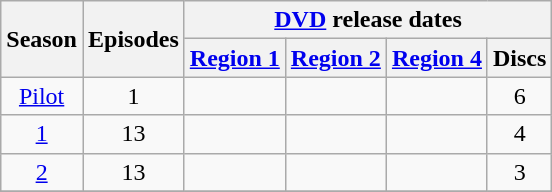<table class="wikitable plainrowheaders" style="text-align: center;">
<tr>
<th scope="col" rowspan="2">Season</th>
<th scope="col" rowspan="2">Episodes</th>
<th scope="col" colspan="4"><a href='#'>DVD</a> release dates</th>
</tr>
<tr>
<th scope="col"><a href='#'>Region 1</a></th>
<th scope="col"><a href='#'>Region 2</a></th>
<th scope="col"><a href='#'>Region 4</a></th>
<th scope="col">Discs</th>
</tr>
<tr>
<td scope="row"><a href='#'>Pilot</a></td>
<td>1</td>
<td></td>
<td></td>
<td></td>
<td>6</td>
</tr>
<tr>
<td scope="row"><a href='#'>1</a></td>
<td>13</td>
<td></td>
<td></td>
<td></td>
<td>4</td>
</tr>
<tr>
<td scope="row"><a href='#'>2</a></td>
<td>13</td>
<td></td>
<td></td>
<td></td>
<td>3</td>
</tr>
<tr>
</tr>
</table>
